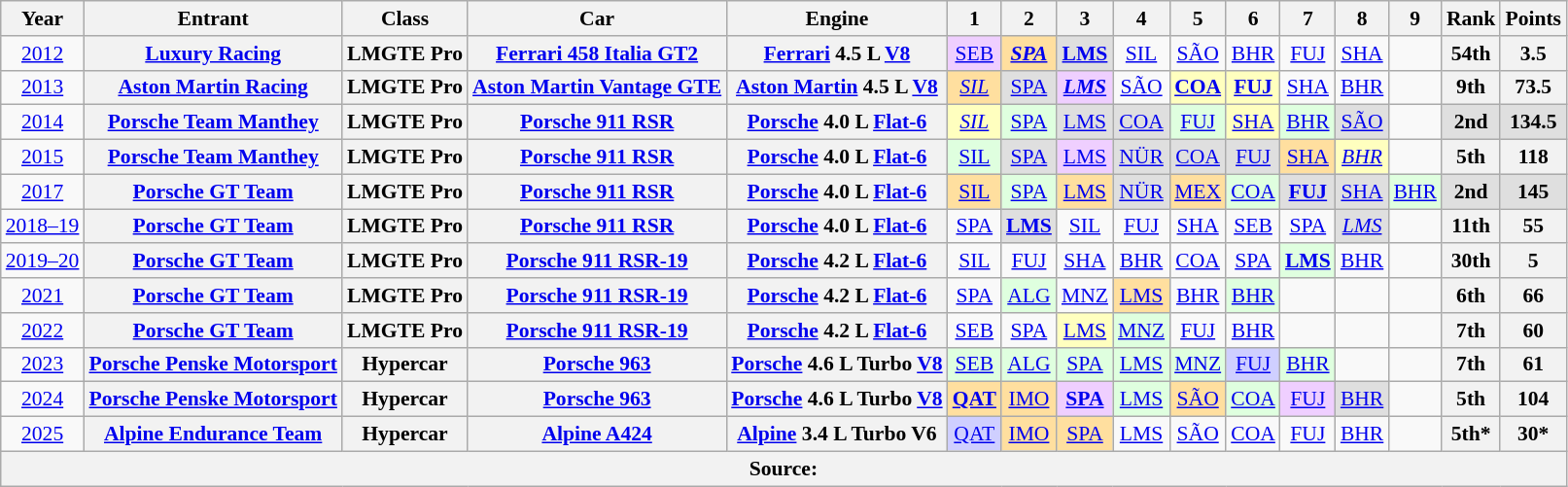<table class="wikitable" style="text-align:center; font-size:90%">
<tr>
<th>Year</th>
<th>Entrant</th>
<th>Class</th>
<th>Car</th>
<th>Engine</th>
<th>1</th>
<th>2</th>
<th>3</th>
<th>4</th>
<th>5</th>
<th>6</th>
<th>7</th>
<th>8</th>
<th>9</th>
<th>Rank</th>
<th>Points</th>
</tr>
<tr>
<td><a href='#'>2012</a></td>
<th><a href='#'>Luxury Racing</a></th>
<th>LMGTE Pro</th>
<th><a href='#'>Ferrari 458 Italia GT2</a></th>
<th><a href='#'>Ferrari</a> 4.5 L <a href='#'>V8</a></th>
<td style="background:#EFCFFF;"><a href='#'>SEB</a><br></td>
<td style="background:#FFDF9F;"><strong><em><a href='#'>SPA</a></em></strong><br></td>
<td style="background:#DFDFDF;"><strong><a href='#'>LMS</a></strong><br></td>
<td><a href='#'>SIL</a></td>
<td><a href='#'>SÃO</a></td>
<td><a href='#'>BHR</a></td>
<td><a href='#'>FUJ</a></td>
<td><a href='#'>SHA</a></td>
<td></td>
<th>54th</th>
<th>3.5</th>
</tr>
<tr>
<td><a href='#'>2013</a></td>
<th><a href='#'>Aston Martin Racing</a></th>
<th>LMGTE Pro</th>
<th><a href='#'>Aston Martin Vantage GTE</a></th>
<th><a href='#'>Aston Martin</a> 4.5 L <a href='#'>V8</a></th>
<td style="background:#FFDF9F;"><em><a href='#'>SIL</a></em><br></td>
<td style="background:#DFDFDF;"><a href='#'>SPA</a><br></td>
<td style="background:#EFCFFF;"><strong><em><a href='#'>LMS</a></em></strong><br></td>
<td><a href='#'>SÃO</a></td>
<td style="background:#FFFFBF;"><strong><a href='#'>COA</a></strong><br></td>
<td style="background:#FFFFBF;"><strong><a href='#'>FUJ</a></strong><br></td>
<td><a href='#'>SHA</a></td>
<td><a href='#'>BHR</a></td>
<td></td>
<th>9th</th>
<th>73.5</th>
</tr>
<tr>
<td><a href='#'>2014</a></td>
<th><a href='#'>Porsche Team Manthey</a></th>
<th>LMGTE Pro</th>
<th><a href='#'>Porsche 911 RSR</a></th>
<th><a href='#'>Porsche</a> 4.0 L <a href='#'>Flat-6</a></th>
<td style="background:#FFFFBF;"><em><a href='#'>SIL</a></em><br></td>
<td style="background:#DFFFDF;"><a href='#'>SPA</a><br></td>
<td style="background:#DFDFDF;"><a href='#'>LMS</a><br></td>
<td style="background:#DFDFDF;"><a href='#'>COA</a><br></td>
<td style="background:#DFFFDF;"><a href='#'>FUJ</a><br></td>
<td style="background:#FFFFBF;"><a href='#'>SHA</a><br></td>
<td style="background:#DFFFDF;"><a href='#'>BHR</a><br></td>
<td style="background:#DFDFDF;"><a href='#'>SÃO</a><br></td>
<td></td>
<th style="background:#DFDFDF;">2nd</th>
<th style="background:#DFDFDF;">134.5</th>
</tr>
<tr>
<td><a href='#'>2015</a></td>
<th><a href='#'>Porsche Team Manthey</a></th>
<th>LMGTE Pro</th>
<th><a href='#'>Porsche 911 RSR</a></th>
<th><a href='#'>Porsche</a> 4.0 L <a href='#'>Flat-6</a></th>
<td style="background:#DFFFDF;"><a href='#'>SIL</a><br></td>
<td style="background:#DFDFDF;"><a href='#'>SPA</a><br></td>
<td style="background:#EFCFFF;"><a href='#'>LMS</a><br></td>
<td style="background:#DFDFDF;"><a href='#'>NÜR</a><br></td>
<td style="background:#DFDFDF;"><a href='#'>COA</a><br></td>
<td style="background:#DFDFDF;"><a href='#'>FUJ</a><br></td>
<td style="background:#FFDF9F;"><a href='#'>SHA</a><br></td>
<td style="background:#FFFFBF;"><em><a href='#'>BHR</a></em><br></td>
<td></td>
<th>5th</th>
<th>118</th>
</tr>
<tr>
<td><a href='#'>2017</a></td>
<th><a href='#'>Porsche GT Team</a></th>
<th>LMGTE Pro</th>
<th><a href='#'>Porsche 911 RSR</a></th>
<th><a href='#'>Porsche</a> 4.0 L <a href='#'>Flat-6</a></th>
<td style="background:#FFDF9F;"><a href='#'>SIL</a><br></td>
<td style="background:#DFFFDF;"><a href='#'>SPA</a><br></td>
<td style="background:#FFDF9F;"><a href='#'>LMS</a><br></td>
<td style="background:#DFDFDF;"><a href='#'>NÜR</a><br></td>
<td style="background:#FFDF9F;"><a href='#'>MEX</a><br></td>
<td style="background:#DFFFDF;"><a href='#'>COA</a><br></td>
<td style="background:#DFDFDF;"><strong><a href='#'>FUJ</a></strong><br></td>
<td style="background:#DFDFDF;"><a href='#'>SHA</a><br></td>
<td style="background:#DFFFDF;"><a href='#'>BHR</a><br></td>
<th style="background:#DFDFDF;">2nd</th>
<th style="background:#DFDFDF;">145</th>
</tr>
<tr>
<td><a href='#'>2018–19</a></td>
<th><a href='#'>Porsche GT Team</a></th>
<th>LMGTE Pro</th>
<th><a href='#'>Porsche 911 RSR</a></th>
<th><a href='#'>Porsche</a> 4.0 L <a href='#'>Flat-6</a></th>
<td><a href='#'>SPA</a></td>
<td style="background:#DFDFDF;"><strong><a href='#'>LMS</a></strong><br></td>
<td><a href='#'>SIL</a></td>
<td><a href='#'>FUJ</a></td>
<td><a href='#'>SHA</a></td>
<td><a href='#'>SEB</a></td>
<td><a href='#'>SPA</a></td>
<td style="background:#DFDFDF;"><em><a href='#'>LMS</a></em><br></td>
<td></td>
<th>11th</th>
<th>55</th>
</tr>
<tr>
<td><a href='#'>2019–20</a></td>
<th><a href='#'>Porsche GT Team</a></th>
<th>LMGTE Pro</th>
<th><a href='#'>Porsche 911 RSR-19</a></th>
<th><a href='#'>Porsche</a> 4.2 L <a href='#'>Flat-6</a></th>
<td><a href='#'>SIL</a></td>
<td><a href='#'>FUJ</a></td>
<td><a href='#'>SHA</a></td>
<td><a href='#'>BHR</a></td>
<td><a href='#'>COA</a></td>
<td><a href='#'>SPA</a></td>
<td style="background:#DFFFDF;"><strong><a href='#'>LMS</a></strong><br></td>
<td><a href='#'>BHR</a></td>
<td></td>
<th>30th</th>
<th>5</th>
</tr>
<tr>
<td><a href='#'>2021</a></td>
<th><a href='#'>Porsche GT Team</a></th>
<th>LMGTE Pro</th>
<th><a href='#'>Porsche 911 RSR-19</a></th>
<th><a href='#'>Porsche</a> 4.2 L <a href='#'>Flat-6</a></th>
<td><a href='#'>SPA</a></td>
<td style="background:#DFFFDF;"><a href='#'>ALG</a><br></td>
<td><a href='#'>MNZ</a></td>
<td style="background:#FFDF9F;"><a href='#'>LMS</a><br></td>
<td><a href='#'>BHR</a></td>
<td style="background:#DFFFDF;"><a href='#'>BHR</a><br></td>
<td></td>
<td></td>
<td></td>
<th>6th</th>
<th>66</th>
</tr>
<tr>
<td><a href='#'>2022</a></td>
<th><a href='#'>Porsche GT Team</a></th>
<th>LMGTE Pro</th>
<th><a href='#'>Porsche 911 RSR-19</a></th>
<th><a href='#'>Porsche</a> 4.2 L <a href='#'>Flat-6</a></th>
<td><a href='#'>SEB</a></td>
<td><a href='#'>SPA</a></td>
<td style="background:#FFFFBF;"><a href='#'>LMS</a><br></td>
<td style="background:#DFFFDF;"><a href='#'>MNZ</a><br></td>
<td><a href='#'>FUJ</a></td>
<td><a href='#'>BHR</a></td>
<td></td>
<td></td>
<td></td>
<th>7th</th>
<th>60</th>
</tr>
<tr>
<td><a href='#'>2023</a></td>
<th><a href='#'>Porsche Penske Motorsport</a></th>
<th>Hypercar</th>
<th><a href='#'>Porsche 963</a></th>
<th><a href='#'>Porsche</a> 4.6 L Turbo <a href='#'>V8</a></th>
<td style="background:#DFFFDF;"><a href='#'>SEB</a><br></td>
<td style="background:#DFFFDF;"><a href='#'>ALG</a><br></td>
<td style="background:#DFFFDF;"><a href='#'>SPA</a><br></td>
<td style="background:#DFFFDF;"><a href='#'>LMS</a><br></td>
<td style="background:#DFFFDF;"><a href='#'>MNZ</a><br></td>
<td style="background:#CFCFFF;"><a href='#'>FUJ</a><br></td>
<td style="background:#DFFFDF;"><a href='#'>BHR</a><br></td>
<td></td>
<td></td>
<th>7th</th>
<th>61</th>
</tr>
<tr>
<td><a href='#'>2024</a></td>
<th><a href='#'>Porsche Penske Motorsport</a></th>
<th>Hypercar</th>
<th><a href='#'>Porsche 963</a></th>
<th><a href='#'>Porsche</a> 4.6 L Turbo <a href='#'>V8</a></th>
<td style="background:#FFDF9F;"><strong><a href='#'>QAT</a></strong><br></td>
<td style="background:#FFDF9F;"><a href='#'>IMO</a><br></td>
<td style="background:#EFCFFF;"><strong><a href='#'>SPA</a></strong><br></td>
<td style="background:#DFFFDF;"><a href='#'>LMS</a><br></td>
<td style="background:#FFDF9F;"><a href='#'>SÃO</a><br></td>
<td style="background:#DFFFDF;"><a href='#'>COA</a><br></td>
<td style="background:#EFCFFF;"><a href='#'>FUJ</a><br></td>
<td style="background:#DFDFDF;"><a href='#'>BHR</a><br></td>
<td></td>
<th>5th</th>
<th>104</th>
</tr>
<tr>
<td><a href='#'>2025</a></td>
<th><a href='#'>Alpine Endurance Team</a></th>
<th>Hypercar</th>
<th><a href='#'>Alpine A424</a></th>
<th><a href='#'>Alpine</a> 3.4 L Turbo V6</th>
<td style="background:#CFCFFF;"><a href='#'>QAT</a><br></td>
<td style="background:#FFDF9F;"><a href='#'>IMO</a><br></td>
<td style="background:#FFDF9F;"><a href='#'>SPA</a><br></td>
<td style="background:#;"><a href='#'>LMS</a><br></td>
<td style="background:#;"><a href='#'>SÃO</a><br></td>
<td style="background:#;"><a href='#'>COA</a><br></td>
<td style="background:#;"><a href='#'>FUJ</a><br></td>
<td style="background:#;"><a href='#'>BHR</a><br></td>
<td></td>
<th>5th*</th>
<th>30*</th>
</tr>
<tr>
<th colspan="16">Source:</th>
</tr>
</table>
